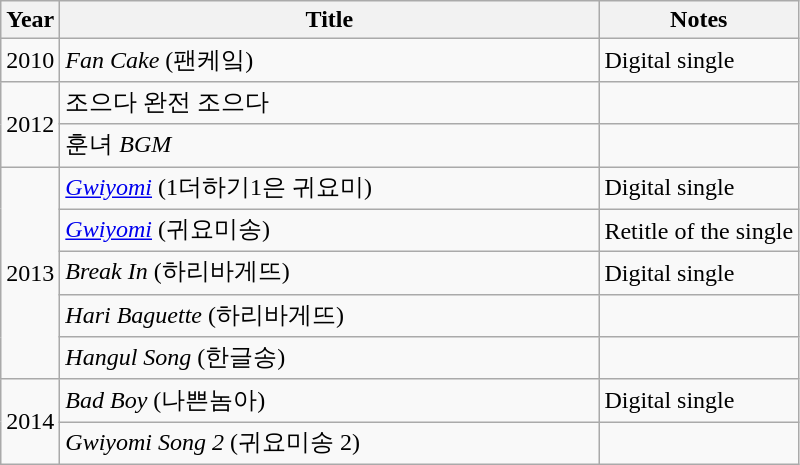<table class="wikitable sortable">
<tr>
<th>Year</th>
<th style="width:22em;">Title</th>
<th class="unsortable">Notes</th>
</tr>
<tr>
<td>2010</td>
<td><em>Fan Cake</em> (팬케잌)</td>
<td>Digital single</td>
</tr>
<tr>
<td rowspan="2">2012</td>
<td>조으다 완전 조으다</td>
<td></td>
</tr>
<tr>
<td>훈녀 <em>BGM</em></td>
<td></td>
</tr>
<tr>
<td rowspan="5">2013</td>
<td><em><a href='#'>Gwiyomi</a></em> (1더하기1은 귀요미)</td>
<td>Digital single</td>
</tr>
<tr>
<td><em><a href='#'>Gwiyomi</a></em> (귀요미송)</td>
<td>Retitle of the single</td>
</tr>
<tr>
<td><em>Break In</em> (하리바게뜨)</td>
<td>Digital single</td>
</tr>
<tr>
<td><em>Hari Baguette</em> (하리바게뜨)</td>
<td></td>
</tr>
<tr>
<td><em>Hangul Song</em> (한글송)</td>
<td></td>
</tr>
<tr>
<td rowspan="2">2014</td>
<td><em>Bad Boy</em> (나쁜놈아)</td>
<td>Digital single</td>
</tr>
<tr>
<td><em>Gwiyomi Song 2</em> (귀요미송 2)</td>
<td></td>
</tr>
</table>
